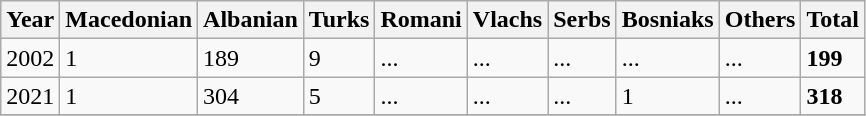<table class="wikitable">
<tr>
<th>Year</th>
<th>Macedonian</th>
<th>Albanian</th>
<th>Turks</th>
<th>Romani</th>
<th>Vlachs</th>
<th>Serbs</th>
<th>Bosniaks</th>
<th><abbr>Others</abbr></th>
<th>Total</th>
</tr>
<tr>
<td>2002</td>
<td>1</td>
<td>189</td>
<td>9</td>
<td>...</td>
<td>...</td>
<td>...</td>
<td>...</td>
<td>...</td>
<td><strong>199</strong></td>
</tr>
<tr>
<td>2021</td>
<td>1</td>
<td>304</td>
<td>5</td>
<td>...</td>
<td>...</td>
<td>...</td>
<td>1</td>
<td>...</td>
<td><strong>318</strong></td>
</tr>
<tr>
</tr>
</table>
